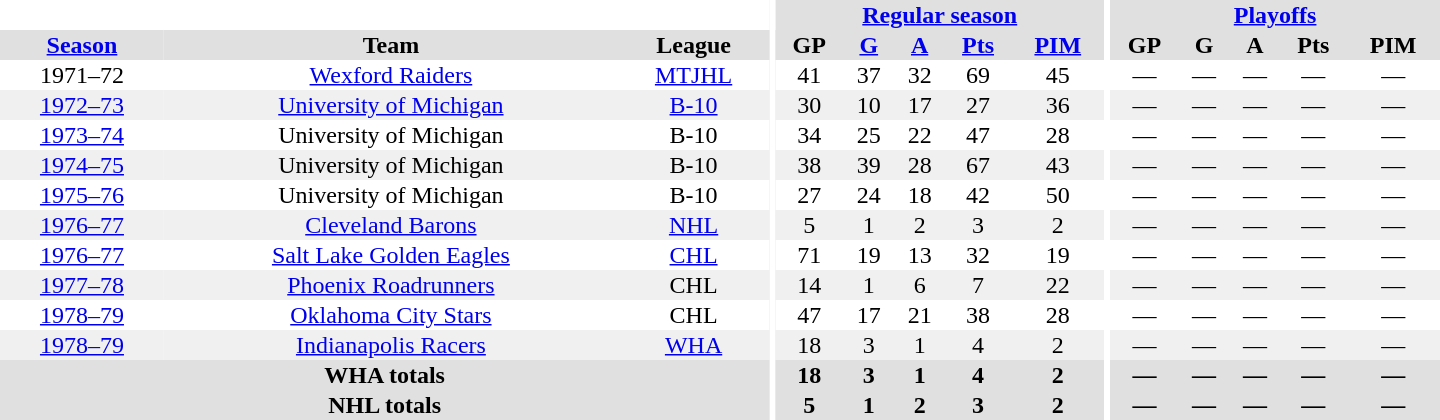<table border="0" cellpadding="1" cellspacing="0" style="text-align:center; width:60em">
<tr bgcolor="#e0e0e0">
<th colspan="3" bgcolor="#ffffff"></th>
<th rowspan="100" bgcolor="#ffffff"></th>
<th colspan="5"><a href='#'>Regular season</a></th>
<th rowspan="100" bgcolor="#ffffff"></th>
<th colspan="5"><a href='#'>Playoffs</a></th>
</tr>
<tr bgcolor="#e0e0e0">
<th><a href='#'>Season</a></th>
<th>Team</th>
<th>League</th>
<th>GP</th>
<th><a href='#'>G</a></th>
<th><a href='#'>A</a></th>
<th><a href='#'>Pts</a></th>
<th><a href='#'>PIM</a></th>
<th>GP</th>
<th>G</th>
<th>A</th>
<th>Pts</th>
<th>PIM</th>
</tr>
<tr>
<td>1971–72</td>
<td><a href='#'>Wexford Raiders</a></td>
<td><a href='#'>MTJHL</a></td>
<td>41</td>
<td>37</td>
<td>32</td>
<td>69</td>
<td>45</td>
<td>—</td>
<td>—</td>
<td>—</td>
<td>—</td>
<td>—</td>
</tr>
<tr bgcolor="#f0f0f0">
<td><a href='#'>1972–73</a></td>
<td><a href='#'>University of Michigan</a></td>
<td><a href='#'>B-10</a></td>
<td>30</td>
<td>10</td>
<td>17</td>
<td>27</td>
<td>36</td>
<td>—</td>
<td>—</td>
<td>—</td>
<td>—</td>
<td>—</td>
</tr>
<tr>
<td><a href='#'>1973–74</a></td>
<td>University of Michigan</td>
<td>B-10</td>
<td>34</td>
<td>25</td>
<td>22</td>
<td>47</td>
<td>28</td>
<td>—</td>
<td>—</td>
<td>—</td>
<td>—</td>
<td>—</td>
</tr>
<tr bgcolor="#f0f0f0">
<td><a href='#'>1974–75</a></td>
<td>University of Michigan</td>
<td>B-10</td>
<td>38</td>
<td>39</td>
<td>28</td>
<td>67</td>
<td>43</td>
<td>—</td>
<td>—</td>
<td>—</td>
<td>—</td>
<td>—</td>
</tr>
<tr>
<td><a href='#'>1975–76</a></td>
<td>University of Michigan</td>
<td>B-10</td>
<td>27</td>
<td>24</td>
<td>18</td>
<td>42</td>
<td>50</td>
<td>—</td>
<td>—</td>
<td>—</td>
<td>—</td>
<td>—</td>
</tr>
<tr bgcolor="#f0f0f0">
<td><a href='#'>1976–77</a></td>
<td><a href='#'>Cleveland Barons</a></td>
<td><a href='#'>NHL</a></td>
<td>5</td>
<td>1</td>
<td>2</td>
<td>3</td>
<td>2</td>
<td>—</td>
<td>—</td>
<td>—</td>
<td>—</td>
<td>—</td>
</tr>
<tr>
<td><a href='#'>1976–77</a></td>
<td><a href='#'>Salt Lake Golden Eagles</a></td>
<td><a href='#'>CHL</a></td>
<td>71</td>
<td>19</td>
<td>13</td>
<td>32</td>
<td>19</td>
<td>—</td>
<td>—</td>
<td>—</td>
<td>—</td>
<td>—</td>
</tr>
<tr bgcolor="#f0f0f0">
<td><a href='#'>1977–78</a></td>
<td><a href='#'>Phoenix Roadrunners</a></td>
<td>CHL</td>
<td>14</td>
<td>1</td>
<td>6</td>
<td>7</td>
<td>22</td>
<td>—</td>
<td>—</td>
<td>—</td>
<td>—</td>
<td>—</td>
</tr>
<tr>
<td><a href='#'>1978–79</a></td>
<td><a href='#'>Oklahoma City Stars</a></td>
<td>CHL</td>
<td>47</td>
<td>17</td>
<td>21</td>
<td>38</td>
<td>28</td>
<td>—</td>
<td>—</td>
<td>—</td>
<td>—</td>
<td>—</td>
</tr>
<tr bgcolor="#f0f0f0">
<td><a href='#'>1978–79</a></td>
<td><a href='#'>Indianapolis Racers</a></td>
<td><a href='#'>WHA</a></td>
<td>18</td>
<td>3</td>
<td>1</td>
<td>4</td>
<td>2</td>
<td>—</td>
<td>—</td>
<td>—</td>
<td>—</td>
<td>—</td>
</tr>
<tr bgcolor="#e0e0e0">
<th colspan="3">WHA totals</th>
<th>18</th>
<th>3</th>
<th>1</th>
<th>4</th>
<th>2</th>
<th>—</th>
<th>—</th>
<th>—</th>
<th>—</th>
<th>—</th>
</tr>
<tr bgcolor="#e0e0e0">
<th colspan="3">NHL totals</th>
<th>5</th>
<th>1</th>
<th>2</th>
<th>3</th>
<th>2</th>
<th>—</th>
<th>—</th>
<th>—</th>
<th>—</th>
<th>—</th>
</tr>
</table>
